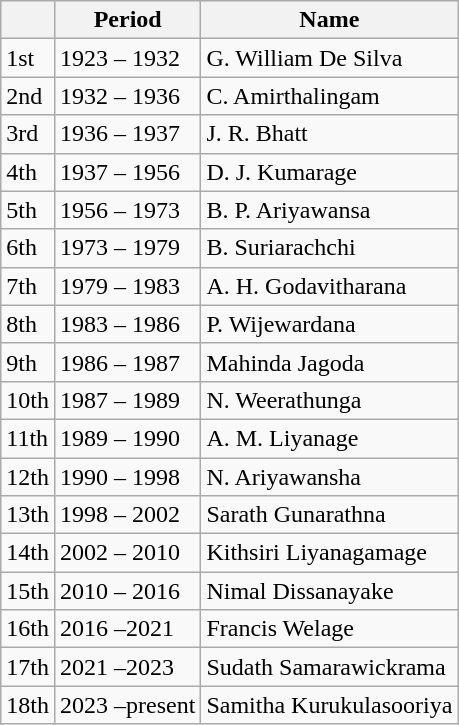<table class="wikitable">
<tr>
<th> </th>
<th>Period</th>
<th>Name</th>
</tr>
<tr>
<td>1st</td>
<td>1923 – 1932</td>
<td>G. William De Silva</td>
</tr>
<tr>
<td>2nd</td>
<td>1932 – 1936</td>
<td>C. Amirthalingam</td>
</tr>
<tr>
<td>3rd</td>
<td>1936 – 1937</td>
<td>J. R. Bhatt</td>
</tr>
<tr>
<td>4th</td>
<td>1937 – 1956</td>
<td>D. J. Kumarage</td>
</tr>
<tr>
<td>5th</td>
<td>1956 – 1973</td>
<td>B. P. Ariyawansa</td>
</tr>
<tr>
<td>6th</td>
<td>1973 – 1979</td>
<td>B. Suriarachchi</td>
</tr>
<tr>
<td>7th</td>
<td>1979 – 1983</td>
<td>A. H. Godavitharana</td>
</tr>
<tr>
<td>8th</td>
<td>1983 – 1986</td>
<td>P. Wijewardana</td>
</tr>
<tr>
<td>9th</td>
<td>1986 – 1987</td>
<td>Mahinda Jagoda</td>
</tr>
<tr>
<td>10th</td>
<td>1987 – 1989</td>
<td>N. Weerathunga</td>
</tr>
<tr>
<td>11th</td>
<td>1989 – 1990</td>
<td>A. M. Liyanage</td>
</tr>
<tr>
<td>12th</td>
<td>1990 – 1998</td>
<td>N. Ariyawansha</td>
</tr>
<tr>
<td>13th</td>
<td>1998 – 2002</td>
<td>Sarath Gunarathna</td>
</tr>
<tr>
<td>14th</td>
<td>2002 – 2010</td>
<td>Kithsiri Liyanagamage</td>
</tr>
<tr>
<td>15th</td>
<td>2010 – 2016</td>
<td>Nimal Dissanayake</td>
</tr>
<tr>
<td>16th</td>
<td>2016 –2021</td>
<td>Francis Welage</td>
</tr>
<tr>
<td>17th</td>
<td>2021 –2023</td>
<td>Sudath Samarawickrama</td>
</tr>
<tr>
<td>18th</td>
<td>2023 –present</td>
<td>Samitha Kurukulasooriya</td>
</tr>
</table>
